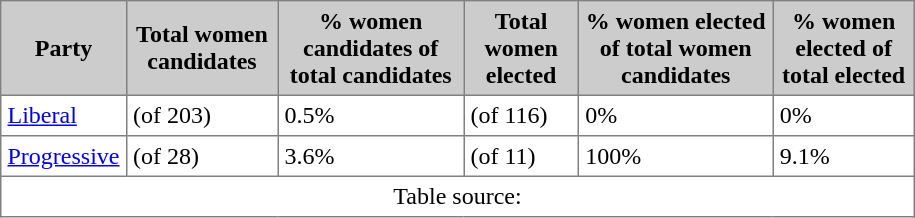<table border="1" cellpadding="4" width="610" cellspacing="0" style="border-collapse: collapse" class="sortable">
<tr bgcolor="CCCCCC">
<th>Party</th>
<th>Total women candidates</th>
<th>% women candidates of total candidates</th>
<th>Total women elected</th>
<th>% women elected of total women candidates</th>
<th>% women elected of total elected</th>
</tr>
<tr>
<td><a href='#'>Liberal</a></td>
<td> (of 203)</td>
<td>0.5%</td>
<td> (of 116)</td>
<td>0%</td>
<td>0%</td>
</tr>
<tr>
<td><a href='#'>Progressive</a></td>
<td> (of 28)</td>
<td>3.6%</td>
<td> (of 11)</td>
<td>100%</td>
<td>9.1%</td>
</tr>
<tr class="sortbottom">
<td colspan="6" align="center">Table source:</td>
</tr>
</table>
